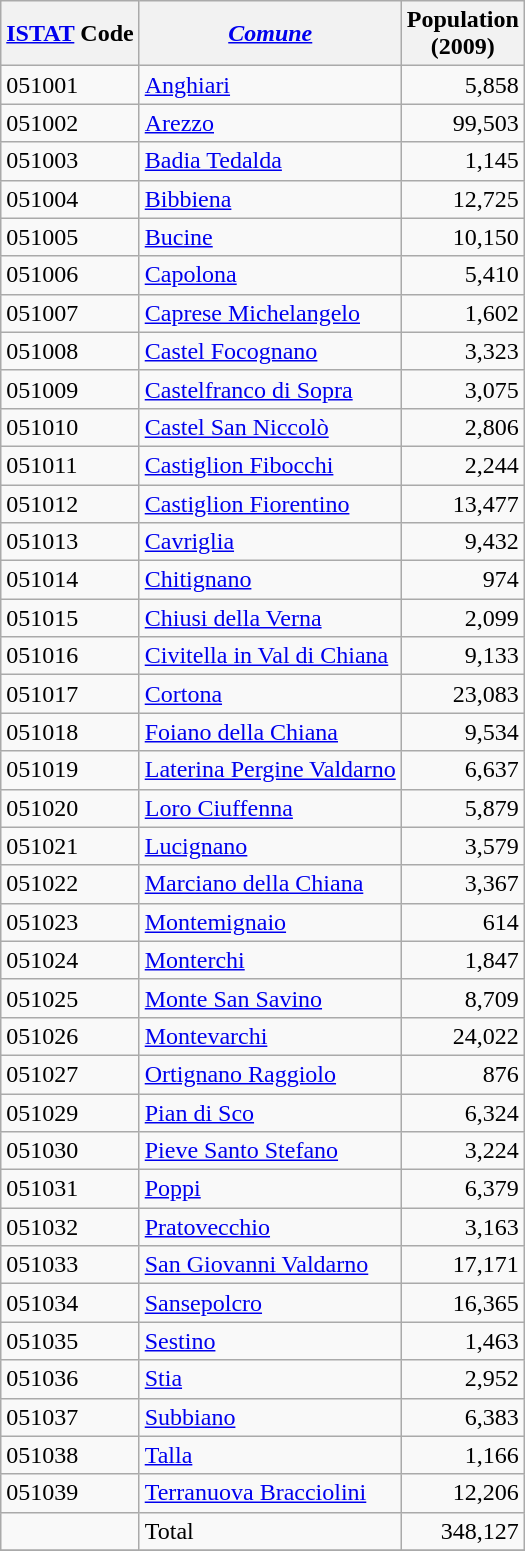<table class="wikitable sortable">
<tr>
<th><a href='#'>ISTAT</a> Code</th>
<th><em><a href='#'>Comune</a></em></th>
<th>Population <br>(2009)</th>
</tr>
<tr>
<td>051001</td>
<td><a href='#'>Anghiari</a></td>
<td align="right">5,858</td>
</tr>
<tr>
<td>051002</td>
<td><a href='#'>Arezzo</a></td>
<td align="right">99,503</td>
</tr>
<tr>
<td>051003</td>
<td><a href='#'>Badia Tedalda</a></td>
<td align="right">1,145</td>
</tr>
<tr>
<td>051004</td>
<td><a href='#'>Bibbiena</a></td>
<td align="right">12,725</td>
</tr>
<tr>
<td>051005</td>
<td><a href='#'>Bucine</a></td>
<td align="right">10,150</td>
</tr>
<tr>
<td>051006</td>
<td><a href='#'>Capolona</a></td>
<td align="right">5,410</td>
</tr>
<tr>
<td>051007</td>
<td><a href='#'>Caprese Michelangelo</a></td>
<td align="right">1,602</td>
</tr>
<tr>
<td>051008</td>
<td><a href='#'>Castel Focognano</a></td>
<td align="right">3,323</td>
</tr>
<tr>
<td>051009</td>
<td><a href='#'>Castelfranco di Sopra</a></td>
<td align="right">3,075</td>
</tr>
<tr>
<td>051010</td>
<td><a href='#'>Castel San Niccolò</a></td>
<td align="right">2,806</td>
</tr>
<tr>
<td>051011</td>
<td><a href='#'>Castiglion Fibocchi</a></td>
<td align="right">2,244</td>
</tr>
<tr>
<td>051012</td>
<td><a href='#'>Castiglion Fiorentino</a></td>
<td align="right">13,477</td>
</tr>
<tr>
<td>051013</td>
<td><a href='#'>Cavriglia</a></td>
<td align="right">9,432</td>
</tr>
<tr>
<td>051014</td>
<td><a href='#'>Chitignano</a></td>
<td align="right">974</td>
</tr>
<tr>
<td>051015</td>
<td><a href='#'>Chiusi della Verna</a></td>
<td align="right">2,099</td>
</tr>
<tr>
<td>051016</td>
<td><a href='#'>Civitella in Val di Chiana</a></td>
<td align="right">9,133</td>
</tr>
<tr>
<td>051017</td>
<td><a href='#'>Cortona</a></td>
<td align="right">23,083</td>
</tr>
<tr>
<td>051018</td>
<td><a href='#'>Foiano della Chiana</a></td>
<td align="right">9,534</td>
</tr>
<tr>
<td>051019</td>
<td><a href='#'>Laterina Pergine Valdarno</a></td>
<td align="right">6,637</td>
</tr>
<tr>
<td>051020</td>
<td><a href='#'>Loro Ciuffenna</a></td>
<td align="right">5,879</td>
</tr>
<tr>
<td>051021</td>
<td><a href='#'>Lucignano</a></td>
<td align="right">3,579</td>
</tr>
<tr>
<td>051022</td>
<td><a href='#'>Marciano della Chiana</a></td>
<td align="right">3,367</td>
</tr>
<tr>
<td>051023</td>
<td><a href='#'>Montemignaio</a></td>
<td align="right">614</td>
</tr>
<tr>
<td>051024</td>
<td><a href='#'>Monterchi</a></td>
<td align="right">1,847</td>
</tr>
<tr>
<td>051025</td>
<td><a href='#'>Monte San Savino</a></td>
<td align="right">8,709</td>
</tr>
<tr>
<td>051026</td>
<td><a href='#'>Montevarchi</a></td>
<td align="right">24,022</td>
</tr>
<tr>
<td>051027</td>
<td><a href='#'>Ortignano Raggiolo</a></td>
<td align="right">876</td>
</tr>
<tr>
<td>051029</td>
<td><a href='#'>Pian di Sco</a></td>
<td align="right">6,324</td>
</tr>
<tr>
<td>051030</td>
<td><a href='#'>Pieve Santo Stefano</a></td>
<td align="right">3,224</td>
</tr>
<tr>
<td>051031</td>
<td><a href='#'>Poppi</a></td>
<td align="right">6,379</td>
</tr>
<tr>
<td>051032</td>
<td><a href='#'>Pratovecchio</a></td>
<td align="right">3,163</td>
</tr>
<tr>
<td>051033</td>
<td><a href='#'>San Giovanni Valdarno</a></td>
<td align="right">17,171</td>
</tr>
<tr>
<td>051034</td>
<td><a href='#'>Sansepolcro</a></td>
<td align="right">16,365</td>
</tr>
<tr>
<td>051035</td>
<td><a href='#'>Sestino</a></td>
<td align="right">1,463</td>
</tr>
<tr>
<td>051036</td>
<td><a href='#'>Stia</a></td>
<td align="right">2,952</td>
</tr>
<tr>
<td>051037</td>
<td><a href='#'>Subbiano</a></td>
<td align="right">6,383</td>
</tr>
<tr>
<td>051038</td>
<td><a href='#'>Talla</a></td>
<td align="right">1,166</td>
</tr>
<tr>
<td>051039</td>
<td><a href='#'>Terranuova Bracciolini</a></td>
<td align="right">12,206</td>
</tr>
<tr>
<td></td>
<td>Total</td>
<td align="right">348,127</td>
</tr>
<tr>
</tr>
</table>
